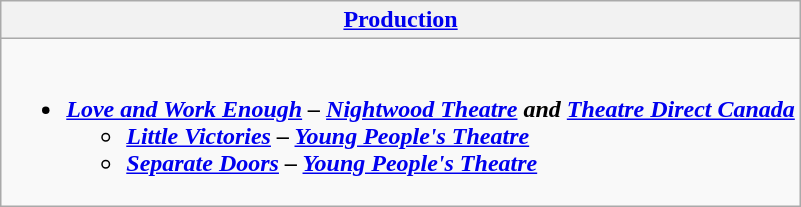<table class=wikitable style="width="100%">
<tr>
<th colspan=2><a href='#'>Production</a></th>
</tr>
<tr>
<td valign="top" colspan=2><br><ul><li><strong><em><a href='#'>Love and Work Enough</a><em> – <a href='#'>Nightwood Theatre</a> and <a href='#'>Theatre Direct Canada</a><strong><ul><li></em><a href='#'>Little Victories</a><em> – <a href='#'>Young People's Theatre</a></li><li></em><a href='#'>Separate Doors</a><em> – <a href='#'>Young People's Theatre</a></li></ul></li></ul></td>
</tr>
</table>
